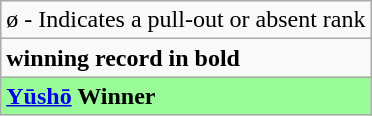<table class="wikitable">
<tr>
<td>ø - Indicates a pull-out or absent rank</td>
</tr>
<tr>
<td><strong>winning record in bold</strong></td>
</tr>
<tr>
<td style="background: PaleGreen;"><strong><a href='#'>Yūshō</a> Winner</strong></td>
</tr>
</table>
